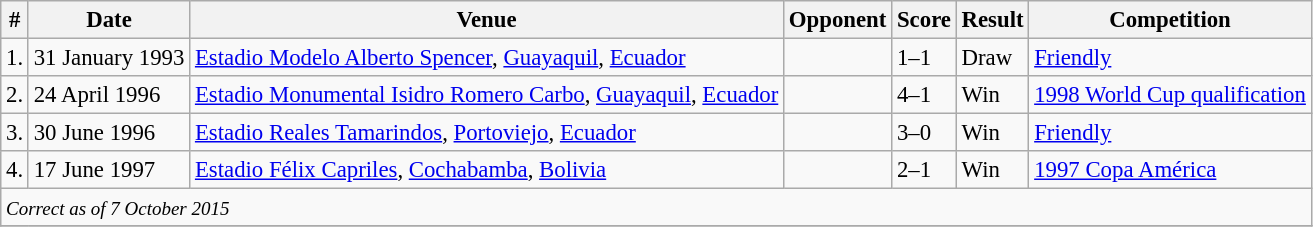<table class="wikitable" style="font-size:95%;">
<tr>
<th>#</th>
<th>Date</th>
<th>Venue</th>
<th>Opponent</th>
<th>Score</th>
<th>Result</th>
<th>Competition</th>
</tr>
<tr>
<td>1.</td>
<td>31 January 1993</td>
<td><a href='#'>Estadio Modelo Alberto Spencer</a>, <a href='#'>Guayaquil</a>, <a href='#'>Ecuador</a></td>
<td></td>
<td>1–1</td>
<td>Draw</td>
<td><a href='#'>Friendly</a></td>
</tr>
<tr>
<td>2.</td>
<td>24 April 1996</td>
<td><a href='#'>Estadio Monumental Isidro Romero Carbo</a>, <a href='#'>Guayaquil</a>, <a href='#'>Ecuador</a></td>
<td></td>
<td>4–1</td>
<td>Win</td>
<td><a href='#'>1998 World Cup qualification</a></td>
</tr>
<tr>
<td>3.</td>
<td>30 June 1996</td>
<td><a href='#'>Estadio Reales Tamarindos</a>, <a href='#'>Portoviejo</a>, <a href='#'>Ecuador</a></td>
<td></td>
<td>3–0</td>
<td>Win</td>
<td><a href='#'>Friendly</a></td>
</tr>
<tr>
<td>4.</td>
<td>17 June 1997</td>
<td><a href='#'>Estadio Félix Capriles</a>, <a href='#'>Cochabamba</a>, <a href='#'>Bolivia</a></td>
<td></td>
<td>2–1</td>
<td>Win</td>
<td><a href='#'>1997 Copa América</a></td>
</tr>
<tr>
<td colspan="15"><small><em>Correct as of 7 October 2015</em></small></td>
</tr>
<tr>
</tr>
</table>
